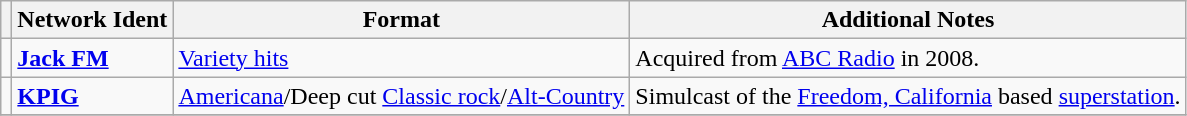<table class="wikitable">
<tr>
<th></th>
<th>Network Ident</th>
<th>Format</th>
<th>Additional Notes</th>
</tr>
<tr style="vertical-align: top; text-align: left;">
<td></td>
<td><strong><a href='#'>Jack FM</a></strong></td>
<td><a href='#'>Variety hits</a></td>
<td>Acquired from <a href='#'>ABC Radio</a> in 2008.</td>
</tr>
<tr style="vertical-align: top; text-align: left;">
<td></td>
<td><strong><a href='#'>KPIG</a></strong></td>
<td><a href='#'>Americana</a>/Deep cut <a href='#'>Classic rock</a>/<a href='#'>Alt-Country</a></td>
<td>Simulcast of the <a href='#'>Freedom, California</a> based <a href='#'>superstation</a>.</td>
</tr>
<tr style="vertical-align: top; text-align: left;">
</tr>
</table>
